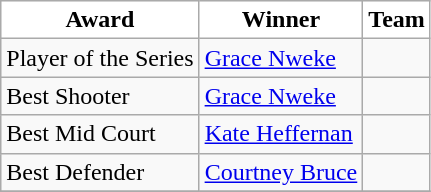<table class="wikitable collapsible">
<tr>
<th style="background:white;">Award</th>
<th style="background:white;">Winner</th>
<th style="background:white;">Team</th>
</tr>
<tr>
<td>Player of the Series</td>
<td><a href='#'>Grace Nweke</a></td>
<td></td>
</tr>
<tr>
<td>Best Shooter</td>
<td><a href='#'>Grace Nweke</a></td>
<td></td>
</tr>
<tr>
<td>Best Mid Court</td>
<td><a href='#'>Kate Heffernan</a></td>
<td></td>
</tr>
<tr>
<td>Best Defender</td>
<td><a href='#'>Courtney Bruce</a></td>
<td></td>
</tr>
<tr>
</tr>
</table>
